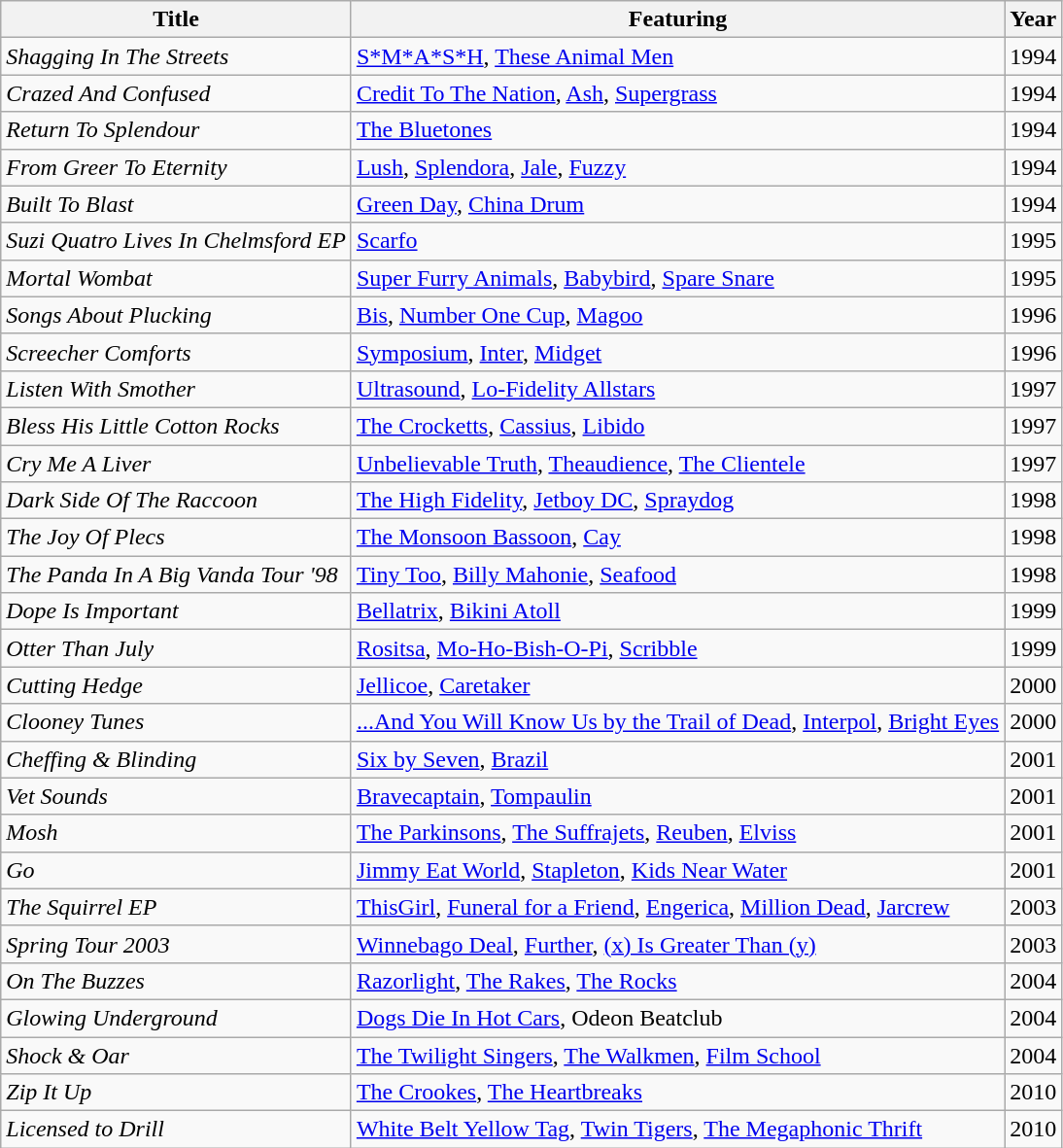<table class="wikitable">
<tr>
<th>Title</th>
<th>Featuring</th>
<th>Year</th>
</tr>
<tr>
<td><em>Shagging In The Streets</em> </td>
<td><a href='#'>S*M*A*S*H</a>, <a href='#'>These Animal Men</a></td>
<td>1994 </td>
</tr>
<tr>
<td><em>Crazed And Confused</em> </td>
<td><a href='#'>Credit To The Nation</a>, <a href='#'>Ash</a>, <a href='#'>Supergrass</a></td>
<td>1994 </td>
</tr>
<tr>
<td><em>Return To Splendour</em> </td>
<td><a href='#'>The Bluetones</a></td>
<td>1994 </td>
</tr>
<tr>
<td><em>From Greer To Eternity</em> </td>
<td><a href='#'>Lush</a>, <a href='#'>Splendora</a>, <a href='#'>Jale</a>, <a href='#'>Fuzzy</a></td>
<td>1994 </td>
</tr>
<tr>
<td><em>Built To Blast</em> </td>
<td><a href='#'>Green Day</a>, <a href='#'>China Drum</a></td>
<td>1994 </td>
</tr>
<tr>
<td><em>Suzi Quatro Lives In Chelmsford EP</em> </td>
<td><a href='#'>Scarfo</a></td>
<td>1995 </td>
</tr>
<tr>
<td><em>Mortal Wombat</em> </td>
<td><a href='#'>Super Furry Animals</a>, <a href='#'>Babybird</a>, <a href='#'>Spare Snare</a></td>
<td>1995 </td>
</tr>
<tr>
<td><em>Songs About Plucking</em> </td>
<td><a href='#'>Bis</a>, <a href='#'>Number One Cup</a>, <a href='#'>Magoo</a></td>
<td>1996 </td>
</tr>
<tr>
<td><em>Screecher Comforts</em> </td>
<td><a href='#'>Symposium</a>, <a href='#'>Inter</a>, <a href='#'>Midget</a></td>
<td>1996 </td>
</tr>
<tr>
<td><em>Listen With Smother</em> </td>
<td><a href='#'>Ultrasound</a>, <a href='#'>Lo-Fidelity Allstars</a></td>
<td>1997 </td>
</tr>
<tr>
<td><em>Bless His Little Cotton Rocks</em> </td>
<td><a href='#'>The Crocketts</a>, <a href='#'>Cassius</a>, <a href='#'>Libido</a></td>
<td>1997 </td>
</tr>
<tr>
<td><em>Cry Me A Liver</em> </td>
<td><a href='#'>Unbelievable Truth</a>, <a href='#'>Theaudience</a>, <a href='#'>The Clientele</a></td>
<td>1997 </td>
</tr>
<tr>
<td><em>Dark Side Of The Raccoon</em> </td>
<td><a href='#'>The High Fidelity</a>, <a href='#'>Jetboy DC</a>, <a href='#'>Spraydog</a></td>
<td>1998 </td>
</tr>
<tr>
<td><em>The Joy Of Plecs</em> </td>
<td><a href='#'>The Monsoon Bassoon</a>, <a href='#'>Cay</a></td>
<td>1998 </td>
</tr>
<tr>
<td><em>The Panda In A Big Vanda Tour '98</em> </td>
<td><a href='#'>Tiny Too</a>, <a href='#'>Billy Mahonie</a>, <a href='#'>Seafood</a></td>
<td>1998 </td>
</tr>
<tr>
<td><em>Dope Is Important</em> </td>
<td><a href='#'>Bellatrix</a>, <a href='#'>Bikini Atoll</a></td>
<td>1999 </td>
</tr>
<tr>
<td><em>Otter Than July</em> </td>
<td><a href='#'>Rositsa</a>, <a href='#'>Mo-Ho-Bish-O-Pi</a>, <a href='#'>Scribble</a></td>
<td>1999 </td>
</tr>
<tr>
<td><em>Cutting Hedge</em> </td>
<td><a href='#'>Jellicoe</a>, <a href='#'>Caretaker</a></td>
<td>2000 </td>
</tr>
<tr>
<td><em>Clooney Tunes</em> </td>
<td><a href='#'>...And You Will Know Us by the Trail of Dead</a>, <a href='#'>Interpol</a>, <a href='#'>Bright Eyes</a></td>
<td>2000 </td>
</tr>
<tr>
<td><em>Cheffing & Blinding</em> </td>
<td><a href='#'>Six by Seven</a>, <a href='#'>Brazil</a></td>
<td>2001 </td>
</tr>
<tr>
<td><em>Vet Sounds</em> </td>
<td><a href='#'>Bravecaptain</a>, <a href='#'>Tompaulin</a></td>
<td>2001 </td>
</tr>
<tr>
<td><em>Mosh</em> </td>
<td><a href='#'>The Parkinsons</a>, <a href='#'>The Suffrajets</a>, <a href='#'>Reuben</a>, <a href='#'>Elviss</a></td>
<td>2001 </td>
</tr>
<tr>
<td><em>Go</em> </td>
<td><a href='#'>Jimmy Eat World</a>, <a href='#'>Stapleton</a>, <a href='#'>Kids Near Water</a></td>
<td>2001 </td>
</tr>
<tr>
<td><em>The Squirrel EP</em> </td>
<td><a href='#'>ThisGirl</a>, <a href='#'>Funeral for a Friend</a>, <a href='#'>Engerica</a>, <a href='#'>Million Dead</a>, <a href='#'>Jarcrew</a></td>
<td>2003 </td>
</tr>
<tr>
<td><em>Spring Tour 2003</em> </td>
<td><a href='#'>Winnebago Deal</a>, <a href='#'>Further</a>, <a href='#'>(x) Is Greater Than (y)</a></td>
<td>2003 </td>
</tr>
<tr>
<td><em>On The Buzzes</em> </td>
<td><a href='#'>Razorlight</a>, <a href='#'>The Rakes</a>, <a href='#'>The Rocks</a></td>
<td>2004 </td>
</tr>
<tr>
<td><em>Glowing Underground</em> </td>
<td><a href='#'>Dogs Die In Hot Cars</a>, Odeon Beatclub</td>
<td>2004 </td>
</tr>
<tr>
<td><em>Shock & Oar</em> </td>
<td><a href='#'>The Twilight Singers</a>, <a href='#'>The Walkmen</a>, <a href='#'>Film School</a></td>
<td>2004 </td>
</tr>
<tr>
<td><em>Zip It Up</em> </td>
<td><a href='#'>The Crookes</a>, <a href='#'>The Heartbreaks</a></td>
<td>2010 </td>
</tr>
<tr>
<td><em>Licensed to Drill</em> </td>
<td><a href='#'>White Belt Yellow Tag</a>, <a href='#'>Twin Tigers</a>, <a href='#'>The Megaphonic Thrift</a></td>
<td>2010 </td>
</tr>
</table>
